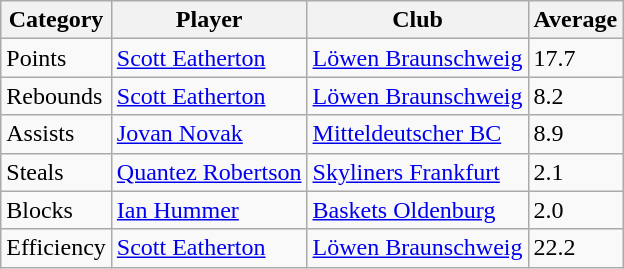<table class="wikitable">
<tr>
<th>Category</th>
<th>Player</th>
<th>Club</th>
<th>Average</th>
</tr>
<tr>
<td>Points</td>
<td> <a href='#'>Scott Eatherton</a></td>
<td><a href='#'>Löwen Braunschweig</a></td>
<td>17.7</td>
</tr>
<tr>
<td>Rebounds</td>
<td> <a href='#'>Scott Eatherton</a></td>
<td><a href='#'>Löwen Braunschweig</a></td>
<td>8.2</td>
</tr>
<tr>
<td>Assists</td>
<td> <a href='#'>Jovan Novak</a></td>
<td><a href='#'>Mitteldeutscher BC</a></td>
<td>8.9</td>
</tr>
<tr>
<td>Steals</td>
<td> <a href='#'>Quantez Robertson</a></td>
<td><a href='#'>Skyliners Frankfurt</a></td>
<td>2.1</td>
</tr>
<tr>
<td>Blocks</td>
<td> <a href='#'>Ian Hummer</a></td>
<td><a href='#'>Baskets Oldenburg</a></td>
<td>2.0</td>
</tr>
<tr>
<td>Efficiency</td>
<td> <a href='#'>Scott Eatherton</a></td>
<td><a href='#'>Löwen Braunschweig</a></td>
<td>22.2</td>
</tr>
</table>
